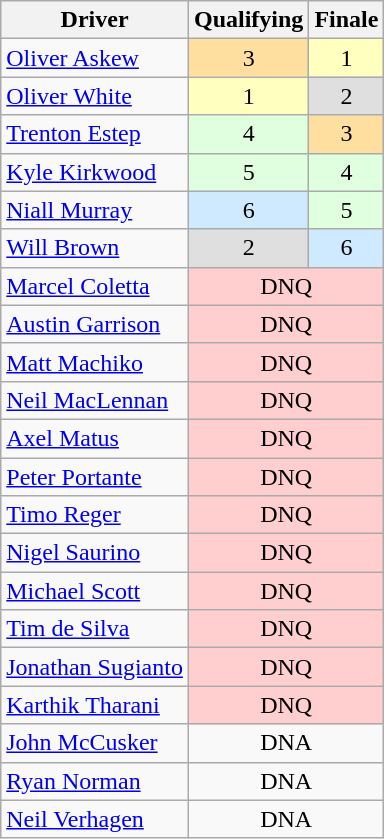<table class="wikitable">
<tr>
<th>Driver</th>
<th>Qualifying</th>
<th>Finale</th>
</tr>
<tr>
<td> <a href='#'>Oliver Askew</a></td>
<td align=center style="background-color:#FFDF9F">3</td>
<td align=center style="background-color:#FFFFBF">1</td>
</tr>
<tr>
<td> <a href='#'>Oliver White</a></td>
<td align=center style="background-color:#FFFFBF">1</td>
<td align=center style="background-color:#DFDFDF">2</td>
</tr>
<tr>
<td> <a href='#'>Trenton Estep</a></td>
<td align=center style="background-color:#DFFFDF">4</td>
<td align=center style="background-color:#FFDF9F">3</td>
</tr>
<tr>
<td> <a href='#'>Kyle Kirkwood</a></td>
<td align=center style="background-color:#DFFFDF">5</td>
<td align=center style="background-color:#DFFFDF">4</td>
</tr>
<tr>
<td> <a href='#'>Niall Murray</a></td>
<td align=center style="background-color:#CFEAFF">6</td>
<td align=center style="background-color:#DFFFDF">5</td>
</tr>
<tr>
<td> <a href='#'>Will Brown</a></td>
<td align=center style="background-color:#DFDFDF">2</td>
<td align=center style="background-color:#CFEAFF">6</td>
</tr>
<tr>
<td> <a href='#'>Marcel Coletta</a></td>
<td colspan=2 align=center style="background-color:#FFCFCF">DNQ</td>
</tr>
<tr>
<td> <a href='#'>Austin Garrison</a></td>
<td colspan=2 align=center style="background-color:#FFCFCF">DNQ</td>
</tr>
<tr>
<td> <a href='#'>Matt Machiko</a></td>
<td colspan=2 align=center style="background-color:#FFCFCF">DNQ</td>
</tr>
<tr>
<td> <a href='#'>Neil MacLennan</a></td>
<td colspan=2 align=center style="background-color:#FFCFCF">DNQ</td>
</tr>
<tr>
<td> <a href='#'>Axel Matus</a></td>
<td colspan=2 align=center style="background-color:#FFCFCF">DNQ</td>
</tr>
<tr>
<td> <a href='#'>Peter Portante</a></td>
<td colspan=2 align=center style="background-color:#FFCFCF">DNQ</td>
</tr>
<tr>
<td> <a href='#'>Timo Reger</a></td>
<td colspan=2 align=center style="background-color:#FFCFCF">DNQ</td>
</tr>
<tr>
<td> <a href='#'>Nigel Saurino</a></td>
<td colspan=2 align=center style="background-color:#FFCFCF">DNQ</td>
</tr>
<tr>
<td> <a href='#'>Michael Scott</a></td>
<td colspan=2 align=center style="background-color:#FFCFCF">DNQ</td>
</tr>
<tr>
<td> <a href='#'>Tim de Silva</a></td>
<td colspan=2 align=center style="background-color:#FFCFCF">DNQ</td>
</tr>
<tr>
<td> <a href='#'>Jonathan Sugianto</a></td>
<td colspan=2 align=center style="background-color:#FFCFCF">DNQ</td>
</tr>
<tr>
<td> <a href='#'>Karthik Tharani</a></td>
<td colspan=2 align=center style="background-color:#FFCFCF">DNQ</td>
</tr>
<tr>
<td> <a href='#'>John McCusker</a></td>
<td colspan=2 align=center>DNA</td>
</tr>
<tr>
<td> <a href='#'>Ryan Norman</a></td>
<td colspan=2 align=center>DNA</td>
</tr>
<tr>
<td> <a href='#'>Neil Verhagen</a></td>
<td colspan=2 align=center>DNA</td>
</tr>
</table>
